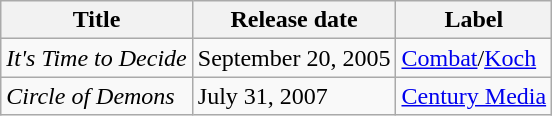<table class="wikitable">
<tr>
<th>Title</th>
<th>Release date</th>
<th>Label</th>
</tr>
<tr>
<td><em>It's Time to Decide</em></td>
<td>September 20, 2005</td>
<td><a href='#'>Combat</a>/<a href='#'>Koch</a></td>
</tr>
<tr>
<td><em>Circle of Demons</em></td>
<td>July 31, 2007</td>
<td><a href='#'>Century Media</a></td>
</tr>
</table>
